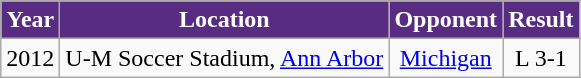<table class="wikitable" style="text-align:center">
<tr>
<th style="background:#582C83; color:white;">Year</th>
<th style="background:#582C83; color:white;">Location</th>
<th style="background:#582C83; color:white;">Opponent</th>
<th style="background:#582C83; color:white;">Result</th>
</tr>
<tr>
<td>2012</td>
<td>U-M Soccer Stadium, <a href='#'>Ann Arbor</a></td>
<td><a href='#'>Michigan</a></td>
<td>L 3-1</td>
</tr>
</table>
